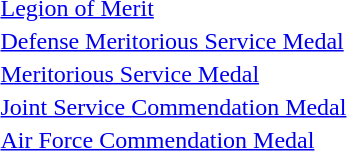<table>
<tr>
<td></td>
<td><a href='#'>Legion of Merit</a></td>
</tr>
<tr>
<td></td>
<td><a href='#'>Defense Meritorious Service Medal</a></td>
</tr>
<tr>
<td></td>
<td><a href='#'>Meritorious Service Medal</a></td>
</tr>
<tr>
<td></td>
<td><a href='#'>Joint Service Commendation Medal</a></td>
</tr>
<tr>
<td></td>
<td><a href='#'>Air Force Commendation Medal</a></td>
</tr>
<tr>
</tr>
</table>
